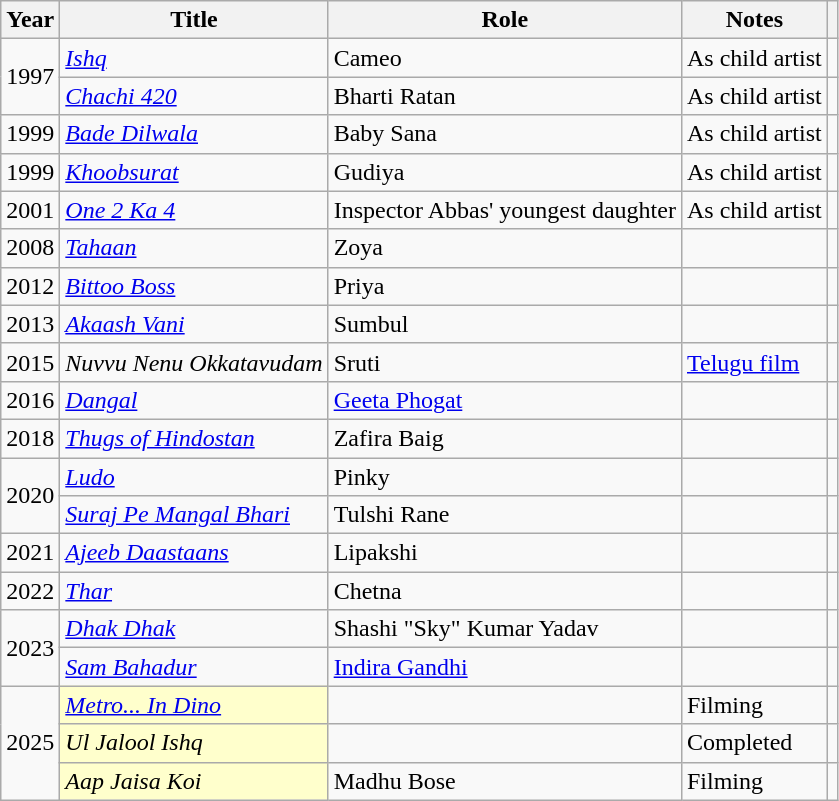<table class="wikitable sortable">
<tr>
<th>Year</th>
<th>Title</th>
<th>Role</th>
<th scope="col" class="unsortable">Notes</th>
<th scope="col" class="unsortable"></th>
</tr>
<tr>
<td rowspan="2">1997</td>
<td><em><a href='#'>Ishq</a></em></td>
<td>Cameo</td>
<td>As child artist</td>
<td></td>
</tr>
<tr>
<td><em><a href='#'>Chachi 420</a></em></td>
<td>Bharti Ratan</td>
<td>As child artist</td>
<td></td>
</tr>
<tr>
<td>1999</td>
<td><em><a href='#'>Bade Dilwala</a></em></td>
<td>Baby Sana</td>
<td>As child artist</td>
<td></td>
</tr>
<tr>
<td>1999</td>
<td><em><a href='#'>Khoobsurat</a></em></td>
<td>Gudiya</td>
<td>As child artist</td>
<td></td>
</tr>
<tr>
<td>2001</td>
<td><em><a href='#'>One 2 Ka 4</a></em></td>
<td>Inspector Abbas' youngest daughter</td>
<td>As child artist</td>
<td></td>
</tr>
<tr>
<td>2008</td>
<td><em><a href='#'>Tahaan</a></em></td>
<td>Zoya</td>
<td></td>
<td></td>
</tr>
<tr>
<td>2012</td>
<td><em><a href='#'>Bittoo Boss</a></em></td>
<td>Priya</td>
<td></td>
<td></td>
</tr>
<tr>
<td>2013</td>
<td><em><a href='#'>Akaash Vani</a></em></td>
<td>Sumbul</td>
<td></td>
<td></td>
</tr>
<tr>
<td>2015</td>
<td><em>Nuvvu Nenu Okkatavudam</em></td>
<td>Sruti</td>
<td><a href='#'>Telugu film</a></td>
<td></td>
</tr>
<tr>
<td>2016</td>
<td><em><a href='#'>Dangal</a></em></td>
<td><a href='#'>Geeta Phogat</a></td>
<td></td>
<td></td>
</tr>
<tr>
<td>2018</td>
<td><em><a href='#'>Thugs of Hindostan</a></em></td>
<td>Zafira Baig</td>
<td></td>
<td></td>
</tr>
<tr>
<td rowspan="2">2020</td>
<td><em><a href='#'>Ludo</a></em></td>
<td>Pinky</td>
<td></td>
<td></td>
</tr>
<tr>
<td><em><a href='#'>Suraj Pe Mangal Bhari</a></em></td>
<td>Tulshi Rane</td>
<td></td>
<td></td>
</tr>
<tr>
<td>2021</td>
<td><em><a href='#'>Ajeeb Daastaans</a></em></td>
<td>Lipakshi</td>
<td></td>
<td></td>
</tr>
<tr>
<td>2022</td>
<td><em><a href='#'>Thar</a></em></td>
<td>Chetna</td>
<td></td>
<td></td>
</tr>
<tr>
<td rowspan="2">2023</td>
<td><em><a href='#'>Dhak Dhak</a></em></td>
<td>Shashi "Sky" Kumar Yadav</td>
<td></td>
<td></td>
</tr>
<tr>
<td><em><a href='#'>Sam Bahadur</a></em></td>
<td><a href='#'>Indira Gandhi</a></td>
<td></td>
<td></td>
</tr>
<tr>
<td rowspan="3">2025</td>
<td scope="row" style="background:#FFFFCC;"><em><a href='#'>Metro... In Dino</a></em></td>
<td></td>
<td>Filming</td>
<td></td>
</tr>
<tr>
<td scope="row" style="background:#FFFFCC;"><em>Ul Jalool Ishq</em> </td>
<td></td>
<td>Completed</td>
<td></td>
</tr>
<tr>
<td scope="row" style="background:#FFFFCC;"><em>Aap Jaisa Koi</em> </td>
<td>Madhu Bose</td>
<td>Filming</td>
<td></td>
</tr>
</table>
